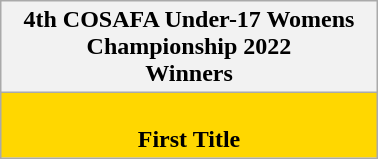<table class="wikitable" style="text-align: center; margin: 0 auto; width: 20%">
<tr>
<th>4th COSAFA Under-17 Womens Championship 2022<br>Winners</th>
</tr>
<tr bgcolor=gold>
<td><strong></strong><br><strong>First Title</strong></td>
</tr>
</table>
